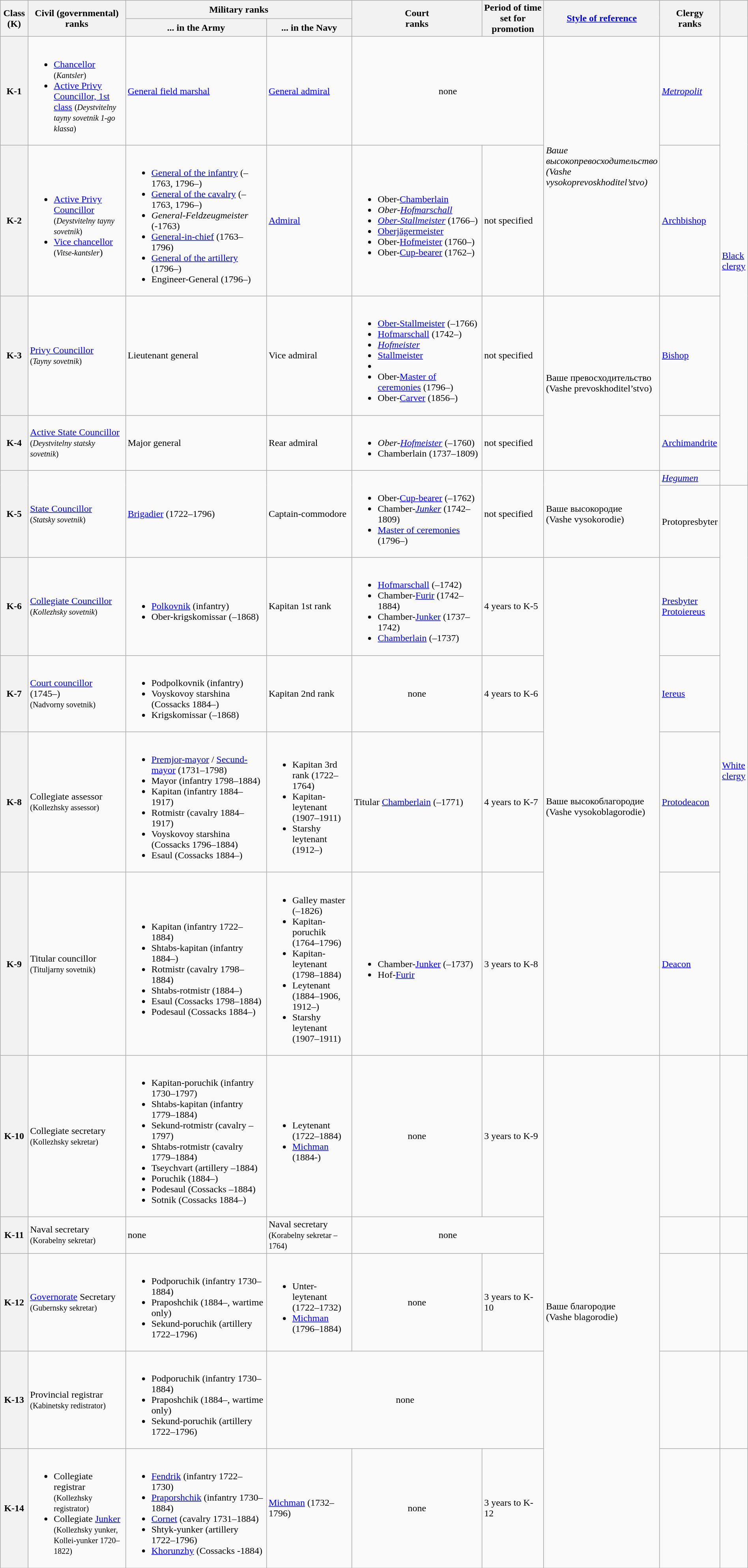<table class="wikitable" style="width: 100%;">
<tr>
<th rowspan="2" style="text-align: center; width:4%;">Class<br>(K)</th>
<th rowspan="2" style="text-align:center; width:18%;">Civil (governmental)<br>ranks</th>
<th colspan="2" style="text-align:center; width:%;">Military ranks</th>
<th rowspan="2" style="text-align:center; width:24%;">Court<br>ranks</th>
<th rowspan="2" style="text-align:center; width:11%;">Period of time set for promotion</th>
<th rowspan="2"><a href='#'>Style of reference</a></th>
<th rowspan="2">Clergy<br>ranks</th>
<th rowspan="2"></th>
</tr>
<tr>
<th width="28%">... in the Army</th>
<th width="15%">... in the Navy</th>
</tr>
<tr>
<th>K-1</th>
<td><br><ul><li><a href='#'>Chancellor</a> <small>(<em>Kantsler</em>)</small></li><li><a href='#'>Active Privy Councillor, 1st class</a> <small>(<em>Deystvitelny tayny sovetnik 1-go klassa</em>)</small></li></ul></td>
<td><a href='#'>General field marshal</a></td>
<td><a href='#'>General admiral</a></td>
<td colspan="2" style="text-align: center;">none</td>
<td rowspan="2"><em>Ваше высокопревосходительство (Vashe vysokoprevoskhoditel’stvo)</em></td>
<td><a href='#'><em>Metropolit</em></a></td>
<td rowspan="5"><a href='#'>Black clergy</a></td>
</tr>
<tr>
<th>K-2</th>
<td><br><ul><li><a href='#'>Active Privy Councillor</a> <small>(<em>Deystvitelny tayny sovetnik</em>)</small></li><li><a href='#'>Vice chancellor</a> <small>(<em>Vitse-kantsler</em></small>)</li></ul></td>
<td><br><ul><li><a href='#'>General of the infantry</a> (–1763, 1796–)</li><li><a href='#'>General of the cavalry</a> (–1763, 1796–)</li><li><em>General-Feldzeugmeister</em> (-1763)</li><li><a href='#'>General-in-chief</a> (1763–1796)</li><li><a href='#'>General of the artillery</a> (1796–)</li><li>Engineer-General (1796–)</li></ul></td>
<td><a href='#'>Admiral</a></td>
<td><br><ul><li>Ober-<a href='#'>Chamberlain</a></li><li><em>Ober-<a href='#'>Hofmarschall</a></em></li><li><em><a href='#'>Ober-Stallmeister</a></em> (1766–)</li><li><a href='#'>Oberjägermeister</a></li><li>Ober-<a href='#'>Hofmeister</a> (1760–)</li><li>Ober-<a href='#'>Cup-bearer</a> (1762–)</li></ul></td>
<td>not specified</td>
<td><a href='#'>Archbishop</a></td>
</tr>
<tr>
<th>K-3</th>
<td><a href='#'>Privy Councillor</a><br><small>(<em>Tayny sovetnik</em>)</small></td>
<td>Lieutenant general</td>
<td>Vice admiral</td>
<td><br><ul><li><a href='#'>Ober-Stallmeister</a> (–1766)</li><li><a href='#'>Hofmarschall</a> (1742–)</li><li><a href='#'><em>Hofmeister</em></a></li><li><a href='#'>Stallmeister</a></li><li></li><li>Ober-<a href='#'>Master of ceremonies</a> (1796–)</li><li>Ober-<a href='#'>Carver</a> (1856–)</li></ul></td>
<td>not specified</td>
<td rowspan="2">Ваше превосходительство (Vashe prevoskhoditel’stvo)</td>
<td><a href='#'>Bishop</a></td>
</tr>
<tr>
<th>K-4</th>
<td><a href='#'>Active State Councillor</a><br><small>(<em>Deystvitelny statsky sovetnik</em>)</small></td>
<td>Major general</td>
<td>Rear admiral</td>
<td><br><ul><li><em>Ober-<a href='#'>Hofmeister</a></em> (–1760)</li><li>Chamberlain (1737–1809)</li></ul></td>
<td>not specified</td>
<td><a href='#'>Archimandrite</a></td>
</tr>
<tr>
<th rowspan="2">K-5</th>
<td rowspan="2"><a href='#'>State Councillor</a><br><small>(<em>Statsky sovetnik</em>)</small></td>
<td rowspan="2"><a href='#'>Brigadier</a> (1722–1796)</td>
<td rowspan="2">Captain-commodore</td>
<td rowspan="2"><br><ul><li>Ober-<a href='#'>Cup-bearer</a> (–1762)</li><li>Chamber-<a href='#'><em>Junker</em></a> (1742–1809)</li><li><a href='#'>Master of ceremonies</a> (1796–)</li></ul></td>
<td rowspan="2">not specified</td>
<td rowspan="2">Ваше высокородие<br>(Vashe vysokorodie)</td>
<td><em><a href='#'>Hegumen</a></em></td>
</tr>
<tr>
<td>Protopresbyter</td>
<td rowspan="5"><a href='#'>White clergy</a></td>
</tr>
<tr>
<th>K-6</th>
<td><a href='#'>Collegiate Councillor</a><br><small>(<em>Kollezhsky sovetnik</em>)</small></td>
<td><br><ul><li><a href='#'>Polkovnik</a> (infantry)</li><li>Ober-krigskomissar (–1868)</li></ul></td>
<td>Kapitan 1st rank</td>
<td><br><ul><li><a href='#'>Hofmarschall</a> (–1742)</li><li>Chamber-<a href='#'>Furir</a> (1742–1884)</li><li>Chamber-<a href='#'>Junker</a> (1737–1742)</li><li><a href='#'>Chamberlain</a> (–1737)</li></ul></td>
<td>4 years to K-5</td>
<td rowspan="4">Ваше высокоблагородие (Vashe vysokoblagorodie)</td>
<td><a href='#'>Presbyter</a><br><a href='#'>Protoiereus</a></td>
</tr>
<tr>
<th>K-7</th>
<td><a href='#'>Court councillor</a> (1745–)<br><small>(Nadvorny sovetnik)</small></td>
<td><br><ul><li>Podpolkovnik (infantry)</li><li>Voyskovoy starshina (Cossacks 1884–)</li><li>Krigskomissar (–1868)</li></ul></td>
<td>Kapitan 2nd rank</td>
<td style="text-align:center;">none</td>
<td>4 years to K-6</td>
<td><a href='#'>Iereus</a></td>
</tr>
<tr>
<th>K-8</th>
<td>Collegiate assessor<br><small>(Kollezhsky assessor)</small></td>
<td><br><ul><li><a href='#'>Premjor-mayor</a> / <a href='#'>Secund-mayor</a> (1731–1798)</li><li>Mayor (infantry 1798–1884)</li><li>Kapitan (infantry 1884–1917)</li><li>Rotmistr (cavalry 1884–1917)</li><li>Voyskovoy starshina (Cossacks 1796–1884)</li><li>Esaul (Cossacks 1884–)</li></ul></td>
<td><br><ul><li>Kapitan 3rd rank (1722–1764)</li><li>Kapitan-leytenant (1907–1911)</li><li>Starshy leytenant (1912–)</li></ul></td>
<td>Titular <a href='#'>Chamberlain</a> (–1771)</td>
<td>4 years to K-7</td>
<td><a href='#'>Protodeacon</a></td>
</tr>
<tr>
<th>K-9</th>
<td>Titular councillor<br><small>(Tituljarny sovetnik)</small></td>
<td><br><ul><li>Kapitan (infantry 1722–1884)</li><li>Shtabs-kapitan (infantry 1884–)</li><li>Rotmistr (cavalry 1798–1884)</li><li>Shtabs-rotmistr (1884–)</li><li>Esaul (Cossacks 1798–1884)</li><li>Podesaul (Cossacks 1884–)</li></ul></td>
<td><br><ul><li>Galley master (–1826)</li><li>Kapitan-poruchik (1764–1796)</li><li>Kapitan-leytenant (1798–1884)</li><li>Leytenant (1884–1906, 1912–)</li><li>Starshy leytenant (1907–1911)</li></ul></td>
<td><br><ul><li>Chamber-<a href='#'>Junker</a> (–1737)</li><li>Hof-<a href='#'>Furir</a></li></ul></td>
<td>3 years to K-8</td>
<td><a href='#'>Deacon</a></td>
</tr>
<tr>
<th>K-10</th>
<td>Collegiate secretary <br><small>(Kollezhsky sekretar)</small></td>
<td><br><ul><li>Kapitan-poruchik (infantry 1730–1797)</li><li>Shtabs-kapitan (infantry 1779–1884)</li><li>Sekund-rotmistr (cavalry –1797)</li><li>Shtabs-rotmistr (cavalry 1779–1884)</li><li>Tseychvart (artillery –1884)</li><li>Poruchik (1884–)</li><li>Podesaul (Cossacks –1884)</li><li>Sotnik (Cossacks 1884–)</li></ul></td>
<td><br><ul><li>Leytenant (1722–1884)</li><li><a href='#'>Michman</a> (1884-)</li></ul></td>
<td style="text-align:center;">none</td>
<td>3 years to K-9</td>
<td rowspan="5">Ваше благородие<br>(Vashe blagorodie)</td>
<td></td>
<td></td>
</tr>
<tr>
<th>K-11</th>
<td>Naval secretary<br><small>(Korabelny sekretar)</small></td>
<td>none</td>
<td>Naval secretary<br><small>(Korabelny sekretar –1764)</small></td>
<td colspan="2" style="text-align: center;">none</td>
<td></td>
<td></td>
</tr>
<tr>
<th>K-12</th>
<td><a href='#'>Governorate</a> Secretary<br><small>(Gubernsky sekretar)</small></td>
<td><br><ul><li>Podporuchik (infantry 1730–1884)</li><li>Praposhchik (1884–, wartime only)</li><li>Sekund-poruchik (artillery 1722–1796)</li></ul></td>
<td><br><ul><li>Unter-leytenant (1722–1732)</li><li><a href='#'>Michman</a> (1796–1884)</li></ul></td>
<td style="text-align:center;">none</td>
<td>3 years to K-10</td>
<td></td>
<td></td>
</tr>
<tr>
<th>K-13</th>
<td>Provincial registrar<br><small>(Kabinetsky redistrator)</small></td>
<td><br><ul><li>Podporuchik (infantry 1730–1884)</li><li>Praposhchik (1884–, wartime only)</li><li>Sekund-poruchik (artillery 1722–1796)</li></ul></td>
<td colspan="3" style="text-align: center;">none</td>
<td></td>
<td></td>
</tr>
<tr>
<th>K-14</th>
<td><br><ul><li>Collegiate registrar <small>(Kollezhsky registrator)</small></li><li>Collegiate <a href='#'>Junker</a> <small>(Kollezhsky yunker, Kollei-yunker 1720–1822)</small></li></ul></td>
<td><br><ul><li><a href='#'>Fendrik</a> (infantry 1722–1730)</li><li><a href='#'>Praporshchik</a> (infantry 1730–1884)</li><li><a href='#'>Cornet</a> (cavalry 1731–1884)</li><li>Shtyk-yunker (artillery 1722–1796)</li><li><a href='#'>Khorunzhy</a> (Cossacks -1884)</li></ul></td>
<td><a href='#'>Michman</a> (1732–1796)</td>
<td style="text-align:center;">none</td>
<td>3 years to K-12</td>
<td></td>
<td></td>
</tr>
</table>
